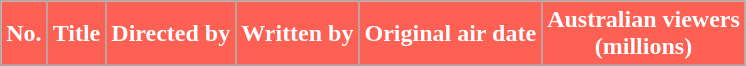<table class="wikitable plainrowheaders">
<tr style="color:white">
<th style="background: #FF6054;">No.</th>
<th style="background: #FF6054;">Title</th>
<th style="background: #FF6054;">Directed by</th>
<th style="background: #FF6054;">Written by</th>
<th style="background: #FF6054;">Original air date</th>
<th style="background: #FF6054;">Australian viewers<br>(millions)</th>
</tr>
<tr>
</tr>
</table>
